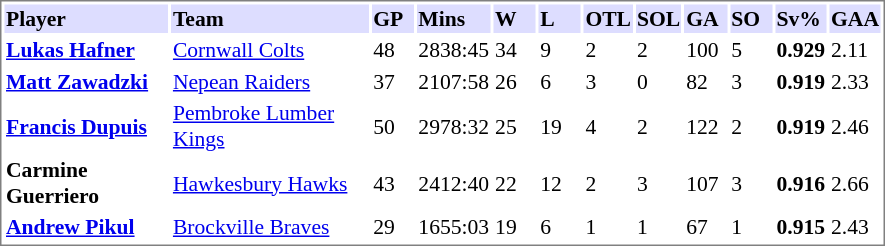<table cellpadding="0">
<tr style="text-align:left; vertical-align:top;">
<td></td>
<td><br><table cellpadding="1"  style="width:590px; font-size:90%; border:1px solid gray;">
<tr>
<th style="background:#ddf;">Player</th>
<th style="background:#ddf;">Team</th>
<th style="background:#ddf; width:5%;">GP</th>
<th style="background:#ddf; width:5%;">Mins</th>
<th style="background:#ddf; width:5%;">W</th>
<th style="background:#ddf; width:5%;">L</th>
<th style="background:#ddf; width:5%;">OTL</th>
<th style="background:#ddf; width:5%;">SOL</th>
<th style="background:#ddf; width:5%;">GA</th>
<th style="background:#ddf; width:5%;">SO</th>
<th style="background:#ddf; width:5%;">Sv%</th>
<th style="background:#ddf; width:5%;">GAA</th>
</tr>
<tr>
<td><strong><a href='#'>Lukas Hafner</a></strong></td>
<td><a href='#'>Cornwall Colts</a></td>
<td>48</td>
<td>2838:45</td>
<td>34</td>
<td>9</td>
<td>2</td>
<td>2</td>
<td>100</td>
<td>5</td>
<td><strong>0.929</strong></td>
<td>2.11</td>
</tr>
<tr>
<td><strong><a href='#'>Matt Zawadzki</a></strong></td>
<td><a href='#'>Nepean Raiders</a></td>
<td>37</td>
<td>2107:58</td>
<td>26</td>
<td>6</td>
<td>3</td>
<td>0</td>
<td>82</td>
<td>3</td>
<td><strong>0.919</strong></td>
<td>2.33</td>
</tr>
<tr>
<td><strong><a href='#'>Francis Dupuis</a></strong></td>
<td><a href='#'>Pembroke Lumber Kings</a></td>
<td>50</td>
<td>2978:32</td>
<td>25</td>
<td>19</td>
<td>4</td>
<td>2</td>
<td>122</td>
<td>2</td>
<td><strong>0.919</strong></td>
<td>2.46</td>
</tr>
<tr>
<td><strong>Carmine Guerriero</strong></td>
<td><a href='#'>Hawkesbury Hawks</a></td>
<td>43</td>
<td>2412:40</td>
<td>22</td>
<td>12</td>
<td>2</td>
<td>3</td>
<td>107</td>
<td>3</td>
<td><strong>0.916</strong></td>
<td>2.66</td>
</tr>
<tr>
<td><strong><a href='#'>Andrew Pikul</a></strong></td>
<td><a href='#'>Brockville Braves</a></td>
<td>29</td>
<td>1655:03</td>
<td>19</td>
<td>6</td>
<td>1</td>
<td>1</td>
<td>67</td>
<td>1</td>
<td><strong>0.915</strong></td>
<td>2.43</td>
</tr>
</table>
</td>
</tr>
</table>
